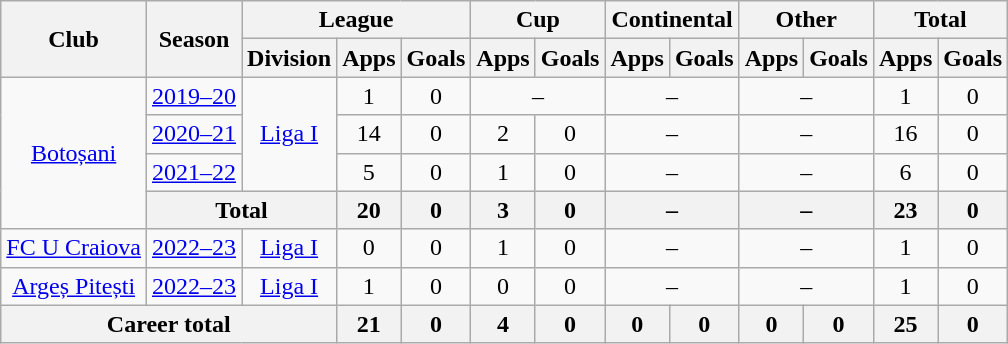<table class="wikitable" style="text-align: center">
<tr>
<th rowspan="2">Club</th>
<th rowspan="2">Season</th>
<th colspan="3">League</th>
<th colspan="2">Cup</th>
<th colspan="2">Continental</th>
<th colspan="2">Other</th>
<th colspan="2">Total</th>
</tr>
<tr>
<th>Division</th>
<th>Apps</th>
<th>Goals</th>
<th>Apps</th>
<th>Goals</th>
<th>Apps</th>
<th>Goals</th>
<th>Apps</th>
<th>Goals</th>
<th>Apps</th>
<th>Goals</th>
</tr>
<tr>
<td rowspan="4"><a href='#'>Botoșani</a></td>
<td><a href='#'>2019–20</a></td>
<td rowspan="3"><a href='#'>Liga I</a></td>
<td>1</td>
<td>0</td>
<td colspan="2">–</td>
<td colspan="2">–</td>
<td colspan="2">–</td>
<td>1</td>
<td>0</td>
</tr>
<tr>
<td><a href='#'>2020–21</a></td>
<td>14</td>
<td>0</td>
<td>2</td>
<td>0</td>
<td colspan="2">–</td>
<td colspan="2">–</td>
<td>16</td>
<td>0</td>
</tr>
<tr>
<td><a href='#'>2021–22</a></td>
<td>5</td>
<td>0</td>
<td>1</td>
<td>0</td>
<td colspan="2">–</td>
<td colspan="2">–</td>
<td>6</td>
<td>0</td>
</tr>
<tr>
<th colspan="2">Total</th>
<th>20</th>
<th>0</th>
<th>3</th>
<th>0</th>
<th colspan="2">–</th>
<th colspan="2">–</th>
<th>23</th>
<th>0</th>
</tr>
<tr>
<td><a href='#'>FC U Craiova</a></td>
<td><a href='#'>2022–23</a></td>
<td><a href='#'>Liga I</a></td>
<td>0</td>
<td>0</td>
<td>1</td>
<td>0</td>
<td colspan="2">–</td>
<td colspan="2">–</td>
<td>1</td>
<td>0</td>
</tr>
<tr>
<td><a href='#'>Argeș Pitești</a></td>
<td><a href='#'>2022–23</a></td>
<td><a href='#'>Liga I</a></td>
<td>1</td>
<td>0</td>
<td>0</td>
<td>0</td>
<td colspan="2">–</td>
<td colspan="2">–</td>
<td>1</td>
<td>0</td>
</tr>
<tr>
<th colspan="3"><strong>Career total</strong></th>
<th>21</th>
<th>0</th>
<th>4</th>
<th>0</th>
<th>0</th>
<th>0</th>
<th>0</th>
<th>0</th>
<th>25</th>
<th>0</th>
</tr>
</table>
